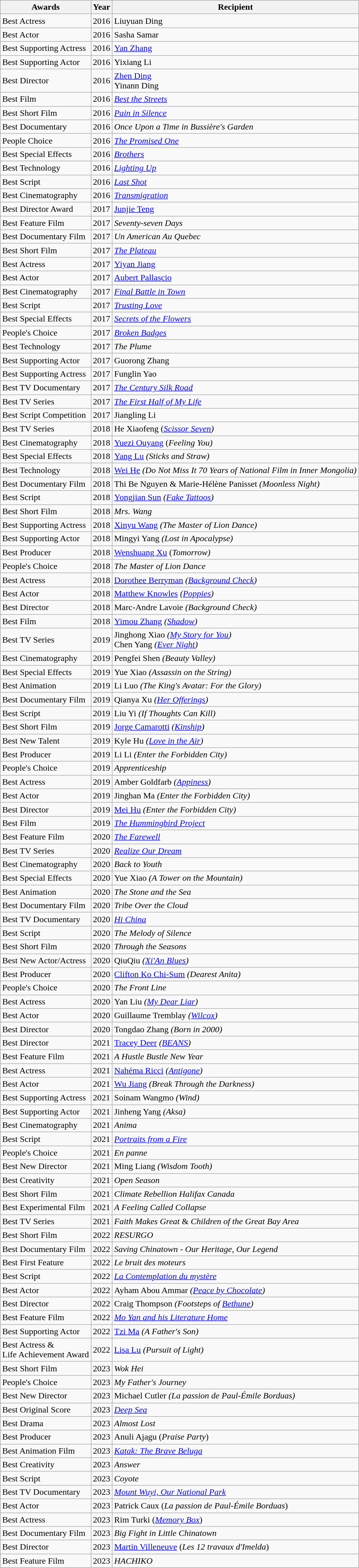<table class="wikitable">
<tr>
<th>Awards</th>
<th>Year</th>
<th>Recipient</th>
</tr>
<tr>
<td>Best Actress</td>
<td>2016</td>
<td>Liuyuan Ding</td>
</tr>
<tr>
<td>Best Actor</td>
<td>2016</td>
<td>Sasha Samar</td>
</tr>
<tr>
<td>Best Supporting Actress</td>
<td>2016</td>
<td><a href='#'>Yan Zhang</a></td>
</tr>
<tr>
<td>Best Supporting Actor</td>
<td>2016</td>
<td>Yixiang Li</td>
</tr>
<tr>
<td>Best Director</td>
<td>2016</td>
<td><a href='#'>Zhen Ding</a><br>Yinann Ding</td>
</tr>
<tr>
<td>Best Film</td>
<td>2016</td>
<td><em><a href='#'>Best the Streets</a></em></td>
</tr>
<tr>
<td>Best Short Film</td>
<td>2016</td>
<td><em><a href='#'>Pain in Silence</a></em></td>
</tr>
<tr>
<td>Best Documentary</td>
<td>2016</td>
<td><em>Once Upon a Time in Bussière's Garden</em></td>
</tr>
<tr>
<td>People Choice</td>
<td>2016</td>
<td><em><a href='#'>The Promised One</a></em></td>
</tr>
<tr>
<td>Best Special Effects</td>
<td>2016</td>
<td><em><a href='#'>Brothers</a></em></td>
</tr>
<tr>
<td>Best Technology</td>
<td>2016</td>
<td><em><a href='#'>Lighting Up</a></em></td>
</tr>
<tr>
<td>Best Script</td>
<td>2016</td>
<td><em><a href='#'>Last Shot</a></em></td>
</tr>
<tr>
<td>Best Cinematography</td>
<td>2016</td>
<td><em><a href='#'>Transmigration</a></em></td>
</tr>
<tr>
<td>Best Director Award</td>
<td>2017</td>
<td><a href='#'>Junjie Teng</a></td>
</tr>
<tr>
<td>Best Feature Film</td>
<td>2017</td>
<td><em>Seventy-seven Days</em></td>
</tr>
<tr>
<td>Best Documentary Film</td>
<td>2017</td>
<td><em>Un American Au Quebec</em></td>
</tr>
<tr>
<td>Best Short Film</td>
<td>2017</td>
<td><em><a href='#'>The Plateau</a></em></td>
</tr>
<tr>
<td>Best Actress</td>
<td>2017</td>
<td><a href='#'>Yiyan Jiang</a></td>
</tr>
<tr>
<td>Best Actor</td>
<td>2017</td>
<td><a href='#'>Aubert Pallascio</a></td>
</tr>
<tr>
<td>Best Cinematography</td>
<td>2017</td>
<td><em><a href='#'>Final Battle in Town</a></em></td>
</tr>
<tr>
<td>Best Script</td>
<td>2017</td>
<td><em><a href='#'>Trusting Love</a></em></td>
</tr>
<tr>
<td>Best Special Effects</td>
<td>2017</td>
<td><em><a href='#'>Secrets of the Flowers</a></em></td>
</tr>
<tr>
<td>People's Choice</td>
<td>2017</td>
<td><em><a href='#'>Broken Badges</a></em></td>
</tr>
<tr>
<td>Best Technology</td>
<td>2017</td>
<td><em>The Plume</em></td>
</tr>
<tr>
<td>Best Supporting Actor</td>
<td>2017</td>
<td>Guorong Zhang</td>
</tr>
<tr>
<td>Best Supporting Actress</td>
<td>2017</td>
<td>Funglin Yao</td>
</tr>
<tr>
<td>Best TV Documentary</td>
<td>2017</td>
<td><em><a href='#'>The Century Silk Road</a></em></td>
</tr>
<tr>
<td>Best TV Series</td>
<td>2017</td>
<td><em><a href='#'>The First Half of My Life</a></em></td>
</tr>
<tr>
<td>Best Script Competition</td>
<td>2017</td>
<td>Jiangling Li</td>
</tr>
<tr>
<td>Best TV Series</td>
<td>2018</td>
<td>He Xiaofeng (<em><a href='#'>Scissor Seven</a>)</em></td>
</tr>
<tr>
<td>Best Cinematography</td>
<td>2018</td>
<td><a href='#'>Yuezi Ouyang</a> (<em>Feeling You)</em></td>
</tr>
<tr>
<td>Best Special Effects</td>
<td>2018</td>
<td><a href='#'>Yang Lu</a> <em>(Sticks and Straw)</em></td>
</tr>
<tr>
<td>Best Technology</td>
<td>2018</td>
<td><a href='#'>Wei He</a> <em>(Do Not Miss It 70 Years of National Film in Inner Mongolia)</em></td>
</tr>
<tr>
<td>Best Documentary Film</td>
<td>2018</td>
<td>Thi Be Nguyen & Marie-Hélène Panisset <em>(Moonless Night)</em></td>
</tr>
<tr>
<td>Best Script</td>
<td>2018</td>
<td><a href='#'>Yongjian Sun</a> <em>(<a href='#'>Fake Tattoos</a>)</em></td>
</tr>
<tr>
<td>Best Short Film</td>
<td>2018</td>
<td><em>Mrs. Wang</em></td>
</tr>
<tr>
<td>Best Supporting Actress</td>
<td>2018</td>
<td><a href='#'>Xinyu Wang</a> <em>(The Master of Lion Dance)</em></td>
</tr>
<tr>
<td>Best Supporting Actor</td>
<td>2018</td>
<td>Mingyi Yang <em>(Lost in Apocalypse)</em></td>
</tr>
<tr>
<td>Best Producer</td>
<td>2018</td>
<td><a href='#'>Wenshuang Xu</a> (<em>Tomorrow)</em></td>
</tr>
<tr>
<td>People's Choice</td>
<td>2018</td>
<td><em>The Master of Lion Dance</em></td>
</tr>
<tr>
<td>Best Actress</td>
<td>2018</td>
<td><a href='#'>Dorothee Berryman</a> <em>(<a href='#'>Background Check</a>)</em></td>
</tr>
<tr>
<td>Best Actor</td>
<td>2018</td>
<td><a href='#'>Matthew Knowles</a> <em>(<a href='#'>Poppies</a>)</em></td>
</tr>
<tr>
<td>Best Director</td>
<td>2018</td>
<td>Marc-Andre Lavoie <em>(Background Check)</em></td>
</tr>
<tr>
<td>Best Film</td>
<td>2018</td>
<td><a href='#'>Yimou Zhang</a> <em>(<a href='#'>Shadow</a>)</em></td>
</tr>
<tr>
<td>Best TV Series</td>
<td>2019</td>
<td>Jinghong Xiao <em>(<a href='#'>My Story for You</a>)</em><br>Chen Yang <em>(<a href='#'>Ever Night</a>)</em></td>
</tr>
<tr>
<td>Best Cinematography</td>
<td>2019</td>
<td>Pengfei Shen <em>(Beauty Valley)</em></td>
</tr>
<tr>
<td>Best Special Effects</td>
<td>2019</td>
<td>Yue Xiao <em>(Assassin on the String)</em></td>
</tr>
<tr>
<td>Best Animation</td>
<td>2019</td>
<td>Li Luo <em>(The King's Avatar: For the Glory)</em></td>
</tr>
<tr>
<td>Best Documentary Film</td>
<td>2019</td>
<td>Qianya Xu <em>(<a href='#'>Her Offerings</a>)</em></td>
</tr>
<tr>
<td>Best Script</td>
<td>2019</td>
<td>Liu Yi <em>(If Thoughts Can Kill)</em></td>
</tr>
<tr>
<td>Best Short Film</td>
<td>2019</td>
<td><a href='#'>Jorge Camarotti</a> <em>(<a href='#'>Kinship</a>)</em></td>
</tr>
<tr>
<td>Best New Talent</td>
<td>2019</td>
<td>Kyle Hu <em>(<a href='#'>Love in the Air</a>)</em></td>
</tr>
<tr>
<td>Best Producer</td>
<td>2019</td>
<td>Li Li <em>(Enter the Forbidden City)</em></td>
</tr>
<tr>
<td>People's Choice</td>
<td>2019</td>
<td><em>Apprenticeship</em></td>
</tr>
<tr>
<td>Best Actress</td>
<td>2019</td>
<td>Amber Goldfarb <em>(<a href='#'>Appiness</a>)</em></td>
</tr>
<tr>
<td>Best Actor</td>
<td>2019</td>
<td>Jinghan Ma <em>(Enter the Forbidden City)</em></td>
</tr>
<tr>
<td>Best Director</td>
<td>2019</td>
<td><a href='#'>Mei Hu</a> <em>(Enter the Forbidden City)</em></td>
</tr>
<tr>
<td>Best Film</td>
<td>2019</td>
<td><em><a href='#'>The Hummingbird Project</a></em></td>
</tr>
<tr>
<td>Best Feature Film</td>
<td>2020</td>
<td><a href='#'><em>The Farewell</em></a></td>
</tr>
<tr>
<td>Best TV Series</td>
<td>2020</td>
<td><em><a href='#'>Realize Our Dream</a></em></td>
</tr>
<tr>
<td>Best Cinematography</td>
<td>2020</td>
<td><em>Back to Youth</em></td>
</tr>
<tr>
<td>Best Special Effects</td>
<td>2020</td>
<td>Yue Xiao <em>(A Tower on the Mountain)</em></td>
</tr>
<tr>
<td>Best Animation</td>
<td>2020</td>
<td><em>The Stone and the Sea</em></td>
</tr>
<tr>
<td>Best Documentary Film</td>
<td>2020</td>
<td><em>Tribe Over the Cloud</em></td>
</tr>
<tr>
<td>Best TV Documentary</td>
<td>2020</td>
<td><a href='#'><em>Hi China</em></a></td>
</tr>
<tr>
<td>Best Script</td>
<td>2020</td>
<td><em>The Melody of Silence</em></td>
</tr>
<tr>
<td>Best Short Film</td>
<td>2020</td>
<td><em>Through the Seasons</em></td>
</tr>
<tr>
<td>Best New Actor/Actress</td>
<td>2020</td>
<td>QiuQiu <em>(<a href='#'>Xi'An Blues</a>)</em></td>
</tr>
<tr>
<td>Best Producer</td>
<td>2020</td>
<td><a href='#'>Clifton Ko Chi-Sum</a> <em>(Dearest Anita)</em></td>
</tr>
<tr>
<td>People's Choice</td>
<td>2020</td>
<td><em>The Front Line</em></td>
</tr>
<tr>
<td>Best Actress</td>
<td>2020</td>
<td>Yan Liu <em>(<a href='#'>My Dear Liar</a>)</em></td>
</tr>
<tr>
<td>Best Actor</td>
<td>2020</td>
<td>Guillaume Tremblay <em>(<a href='#'>Wilcox</a>)</em></td>
</tr>
<tr>
<td>Best Director</td>
<td>2020</td>
<td>Tongdao Zhang <em>(Born in 2000)</em></td>
</tr>
<tr>
<td>Best Director</td>
<td>2021</td>
<td><a href='#'>Tracey Deer</a> <em>(<a href='#'>BEANS</a>)</em></td>
</tr>
<tr>
<td>Best Feature Film</td>
<td>2021</td>
<td><em>A Hustle Bustle New Year</em></td>
</tr>
<tr>
<td>Best Actress</td>
<td>2021</td>
<td><a href='#'>Nahéma Ricci</a> <em>(<a href='#'>Antigone</a>)</em></td>
</tr>
<tr>
<td>Best Actor</td>
<td>2021</td>
<td><a href='#'>Wu Jiang</a> <em>(Break Through the Darkness)</em></td>
</tr>
<tr>
<td>Best Supporting Actress</td>
<td>2021</td>
<td>Soinam Wangmo <em>(Wind)</em></td>
</tr>
<tr>
<td>Best Supporting Actor</td>
<td>2021</td>
<td>Jinheng Yang <em>(Aksa)</em></td>
</tr>
<tr>
<td>Best Cinematography</td>
<td>2021</td>
<td><em>Anima</em></td>
</tr>
<tr>
<td>Best Script</td>
<td>2021</td>
<td><em><a href='#'>Portraits from a Fire</a></em></td>
</tr>
<tr>
<td>People's Choice</td>
<td>2021</td>
<td><em>En panne</em></td>
</tr>
<tr>
<td>Best New Director</td>
<td>2021</td>
<td>Ming Liang <em>(Wisdom Tooth)</em></td>
</tr>
<tr>
<td>Best Creativity</td>
<td>2021</td>
<td><em>Open Season</em></td>
</tr>
<tr>
<td>Best Short Film</td>
<td>2021</td>
<td><em>Climate Rebellion Halifax Canada</em></td>
</tr>
<tr>
<td>Best Experimental Film</td>
<td>2021</td>
<td><em>A Feeling Called Collapse</em></td>
</tr>
<tr>
<td>Best TV Series</td>
<td>2021</td>
<td><em>Faith Makes Great</em> & <em>Children of the Great Bay Area</em></td>
</tr>
<tr>
<td>Best Short Film</td>
<td>2022</td>
<td><em>RESURGO</em></td>
</tr>
<tr>
<td>Best Documentary Film</td>
<td>2022</td>
<td><em>Saving Chinatown - Our Heritage, Our Legend</em></td>
</tr>
<tr>
<td>Best First Feature</td>
<td>2022</td>
<td><em>Le bruit des moteurs</em></td>
</tr>
<tr>
<td>Best Script</td>
<td>2022</td>
<td><em><a href='#'>La Contemplation du mystère</a></em></td>
</tr>
<tr>
<td>Best Actor</td>
<td>2022</td>
<td>Ayham Abou Ammar <em>(<a href='#'>Peace by Chocolate</a>)</em></td>
</tr>
<tr>
<td>Best Director</td>
<td>2022</td>
<td>Craig Thompson <em>(Footsteps of <a href='#'>Bethune</a>)</em></td>
</tr>
<tr>
<td>Best Feature Film</td>
<td>2022</td>
<td><em><a href='#'>Mo Yan and his Literature Home</a></em></td>
</tr>
<tr>
<td>Best Supporting Actor</td>
<td>2022</td>
<td><a href='#'>Tzi Ma</a> <em>(A Father's Son)</em></td>
</tr>
<tr>
<td>Best Actress &<br>Life Achievement Award</td>
<td>2022</td>
<td><a href='#'>Lisa Lu</a>  <em>(Pursuit of Light)</em></td>
</tr>
<tr>
<td>Best Short Film</td>
<td>2023</td>
<td><em>Wok Hei</em></td>
</tr>
<tr>
<td>People's Choice</td>
<td>2023</td>
<td><em>My Father's Journey</em></td>
</tr>
<tr>
<td>Best New Director</td>
<td>2023</td>
<td>Michael Cutler <em>(La passion de Paul-Émile Borduas)</em></td>
</tr>
<tr>
<td>Best Original Score</td>
<td>2023</td>
<td><em><a href='#'>Deep Sea</a></em></td>
</tr>
<tr>
<td>Best Drama</td>
<td>2023</td>
<td><em>Almost Lost</em></td>
</tr>
<tr>
<td>Best Producer</td>
<td>2023</td>
<td>Anuli Ajagu (<em>Praise Party</em>)</td>
</tr>
<tr>
<td>Best Animation Film</td>
<td>2023</td>
<td><em><a href='#'>Katak: The Brave Beluga</a></em></td>
</tr>
<tr>
<td>Best Creativity</td>
<td>2023</td>
<td><em>Answer</em></td>
</tr>
<tr>
<td>Best Script</td>
<td>2023</td>
<td><em>Coyote</em></td>
</tr>
<tr>
<td>Best TV Documentary</td>
<td>2023</td>
<td><em><a href='#'>Mount Wuyi, Our National Park</a></em></td>
</tr>
<tr>
<td>Best Actor</td>
<td>2023</td>
<td>Patrick Caux (<em>La passion de Paul-Émile Borduas</em>)</td>
</tr>
<tr>
<td>Best Actress</td>
<td>2023</td>
<td>Rim Turki (<em><a href='#'>Memory Box</a></em>)</td>
</tr>
<tr>
<td>Best Documentary Film</td>
<td>2023</td>
<td><em>Big Fight in Little Chinatown</em></td>
</tr>
<tr>
<td>Best Director</td>
<td>2023</td>
<td><a href='#'>Martin Villeneuve</a> (<em>Les 12 travaux d'Imelda</em>)</td>
</tr>
<tr>
<td>Best Feature Film</td>
<td>2023</td>
<td><em>HACHIKO</em></td>
</tr>
</table>
